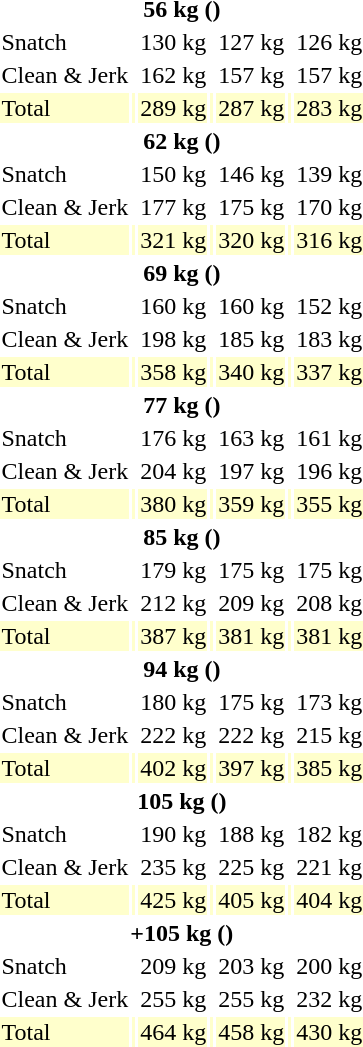<table>
<tr>
<th colspan=7>56 kg ()</th>
</tr>
<tr>
<td>Snatch</td>
<td></td>
<td>130 kg</td>
<td></td>
<td>127 kg</td>
<td></td>
<td>126 kg</td>
</tr>
<tr>
<td>Clean & Jerk</td>
<td></td>
<td>162 kg</td>
<td></td>
<td>157 kg</td>
<td></td>
<td>157 kg</td>
</tr>
<tr bgcolor=ffffcc>
<td>Total</td>
<td></td>
<td>289 kg</td>
<td></td>
<td>287 kg</td>
<td></td>
<td>283 kg</td>
</tr>
<tr>
<th colspan=7>62 kg ()</th>
</tr>
<tr>
<td>Snatch</td>
<td></td>
<td>150 kg</td>
<td></td>
<td>146 kg</td>
<td></td>
<td>139 kg</td>
</tr>
<tr>
<td>Clean & Jerk</td>
<td></td>
<td>177 kg</td>
<td></td>
<td>175 kg</td>
<td></td>
<td>170 kg</td>
</tr>
<tr bgcolor=ffffcc>
<td>Total</td>
<td></td>
<td>321 kg</td>
<td></td>
<td>320 kg</td>
<td></td>
<td>316 kg</td>
</tr>
<tr>
<th colspan=7>69 kg ()</th>
</tr>
<tr>
<td>Snatch</td>
<td></td>
<td>160 kg</td>
<td></td>
<td>160 kg</td>
<td></td>
<td>152 kg</td>
</tr>
<tr>
<td>Clean & Jerk</td>
<td></td>
<td>198 kg<br></td>
<td></td>
<td>185 kg</td>
<td></td>
<td>183 kg</td>
</tr>
<tr bgcolor=ffffcc>
<td>Total</td>
<td></td>
<td>358 kg<br></td>
<td></td>
<td>340 kg</td>
<td></td>
<td>337 kg</td>
</tr>
<tr>
<th colspan=7>77 kg ()</th>
</tr>
<tr>
<td>Snatch</td>
<td></td>
<td>176 kg<br></td>
<td></td>
<td>163 kg</td>
<td></td>
<td>161 kg</td>
</tr>
<tr>
<td>Clean & Jerk</td>
<td></td>
<td>204 kg</td>
<td></td>
<td>197 kg</td>
<td></td>
<td>196 kg</td>
</tr>
<tr bgcolor=ffffcc>
<td>Total</td>
<td></td>
<td>380 kg<br></td>
<td></td>
<td>359 kg</td>
<td></td>
<td>355 kg</td>
</tr>
<tr>
<th colspan=7>85 kg ()</th>
</tr>
<tr>
<td>Snatch</td>
<td></td>
<td>179 kg</td>
<td></td>
<td>175 kg</td>
<td></td>
<td>175 kg</td>
</tr>
<tr>
<td>Clean & Jerk</td>
<td></td>
<td>212 kg</td>
<td></td>
<td>209 kg</td>
<td></td>
<td>208 kg</td>
</tr>
<tr bgcolor=ffffcc>
<td>Total</td>
<td></td>
<td>387 kg</td>
<td></td>
<td>381 kg</td>
<td></td>
<td>381 kg</td>
</tr>
<tr>
<th colspan=7>94 kg ()</th>
</tr>
<tr>
<td>Snatch</td>
<td></td>
<td>180 kg</td>
<td></td>
<td>175 kg</td>
<td></td>
<td>173 kg</td>
</tr>
<tr>
<td>Clean & Jerk</td>
<td></td>
<td>222 kg</td>
<td></td>
<td>222 kg</td>
<td></td>
<td>215 kg</td>
</tr>
<tr bgcolor=ffffcc>
<td>Total</td>
<td></td>
<td>402 kg</td>
<td></td>
<td>397 kg</td>
<td></td>
<td>385 kg</td>
</tr>
<tr>
<th colspan=7>105 kg ()</th>
</tr>
<tr>
<td>Snatch</td>
<td></td>
<td>190 kg</td>
<td></td>
<td>188 kg</td>
<td></td>
<td>182 kg</td>
</tr>
<tr>
<td>Clean & Jerk</td>
<td></td>
<td>235 kg</td>
<td></td>
<td>225 kg</td>
<td></td>
<td>221 kg</td>
</tr>
<tr bgcolor=ffffcc>
<td>Total</td>
<td></td>
<td>425 kg</td>
<td></td>
<td>405 kg</td>
<td></td>
<td>404 kg</td>
</tr>
<tr>
<th colspan=7>+105 kg ()</th>
</tr>
<tr>
<td>Snatch</td>
<td></td>
<td>209 kg</td>
<td></td>
<td>203 kg</td>
<td></td>
<td>200 kg</td>
</tr>
<tr>
<td>Clean & Jerk</td>
<td></td>
<td>255 kg</td>
<td></td>
<td>255 kg</td>
<td></td>
<td>232 kg</td>
</tr>
<tr bgcolor=ffffcc>
<td>Total</td>
<td></td>
<td>464 kg</td>
<td></td>
<td>458 kg</td>
<td></td>
<td>430 kg</td>
</tr>
</table>
